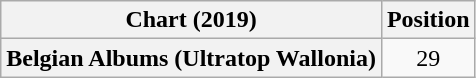<table class="wikitable plainrowheaders" style="text-align:center">
<tr>
<th scope="col">Chart (2019)</th>
<th scope="col">Position</th>
</tr>
<tr>
<th scope="row">Belgian Albums (Ultratop Wallonia)</th>
<td>29</td>
</tr>
</table>
